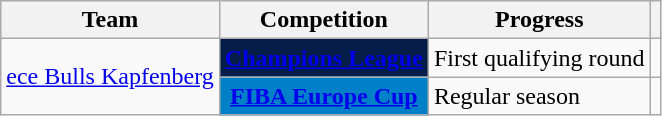<table class="wikitable sortable">
<tr>
<th>Team</th>
<th>Competition</th>
<th>Progress</th>
<th></th>
</tr>
<tr>
<td rowspan=2><a href='#'>ece Bulls Kapfenberg</a></td>
<td rowspan="1" style="background-color:#071D49;color:#D0D3D4;text-align:center"><strong><a href='#'><span>Champions League</span></a></strong></td>
<td>First qualifying round</td>
<td rowspan=1 style="text-align:center"></td>
</tr>
<tr>
<td style="background-color:#0080C8;color:white;text-align:center"><strong><a href='#'><span>FIBA Europe Cup</span></a></strong></td>
<td>Regular season</td>
</tr>
</table>
